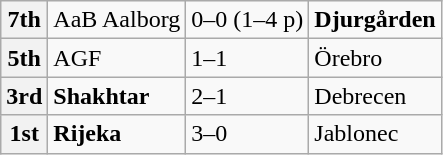<table class="wikitable">
<tr>
<th>7th</th>
<td><div>AaB Aalborg </div></td>
<td><div> 0–0 (1–4 p)</div></td>
<td> <strong>Djurgården</strong></td>
</tr>
<tr>
<th>5th</th>
<td><div>AGF </div></td>
<td><div> 1–1</div></td>
<td> Örebro</td>
</tr>
<tr>
<th>3rd</th>
<td><div><strong>Shakhtar</strong> </div></td>
<td><div> 2–1</div></td>
<td> Debrecen</td>
</tr>
<tr>
<th>1st</th>
<td><div><strong>Rijeka</strong> </div></td>
<td><div> 3–0</div></td>
<td> Jablonec</td>
</tr>
</table>
